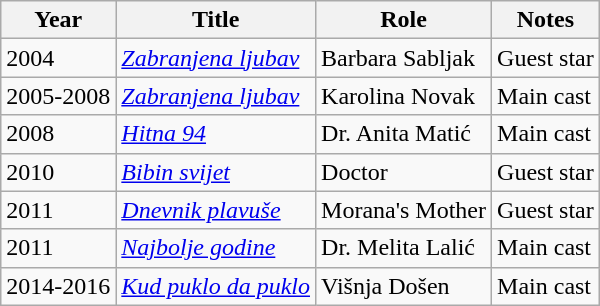<table class="wikitable sortable">
<tr>
<th>Year</th>
<th>Title</th>
<th>Role</th>
<th class="unsortable">Notes</th>
</tr>
<tr>
<td>2004</td>
<td><em><a href='#'>Zabranjena ljubav</a></em></td>
<td>Barbara Sabljak</td>
<td>Guest star</td>
</tr>
<tr>
<td>2005-2008</td>
<td><em><a href='#'>Zabranjena ljubav</a></em></td>
<td>Karolina Novak</td>
<td>Main cast</td>
</tr>
<tr>
<td>2008</td>
<td><em><a href='#'>Hitna 94</a></em></td>
<td>Dr. Anita Matić</td>
<td>Main cast</td>
</tr>
<tr>
<td>2010</td>
<td><em><a href='#'>Bibin svijet</a></em></td>
<td>Doctor</td>
<td>Guest star</td>
</tr>
<tr>
<td>2011</td>
<td><em><a href='#'>Dnevnik plavuše</a></em></td>
<td>Morana's Mother</td>
<td>Guest star</td>
</tr>
<tr>
<td>2011</td>
<td><em><a href='#'>Najbolje godine</a></em></td>
<td>Dr. Melita Lalić</td>
<td>Main cast</td>
</tr>
<tr>
<td>2014-2016</td>
<td><em><a href='#'>Kud puklo da puklo</a></em></td>
<td>Višnja Došen</td>
<td>Main cast</td>
</tr>
</table>
